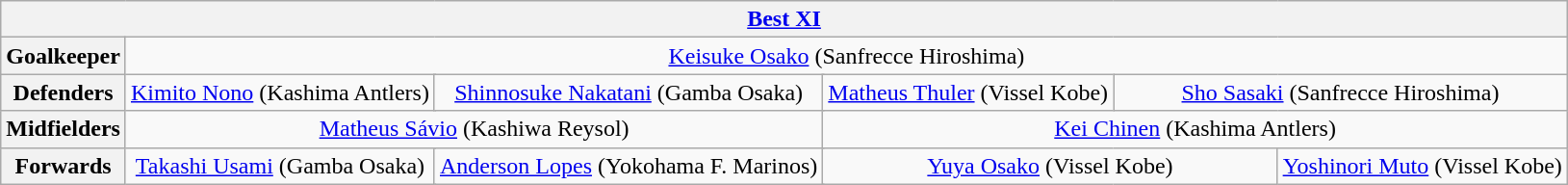<table class="wikitable" style="text-align:center">
<tr>
<th colspan="14"><a href='#'>Best XI</a></th>
</tr>
<tr>
<th>Goalkeeper</th>
<td colspan="13"> <a href='#'>Keisuke Osako</a> (Sanfrecce Hiroshima)</td>
</tr>
<tr>
<th>Defenders</th>
<td colspan="4"> <a href='#'>Kimito Nono</a> (Kashima Antlers)</td>
<td colspan="3"> <a href='#'>Shinnosuke Nakatani</a> (Gamba Osaka)</td>
<td colspan="3"> <a href='#'>Matheus Thuler</a> (Vissel Kobe)</td>
<td colspan="3"> <a href='#'>Sho Sasaki</a> (Sanfrecce Hiroshima)</td>
</tr>
<tr>
<th>Midfielders</th>
<td colspan="7"> <a href='#'>Matheus Sávio</a> (Kashiwa Reysol)</td>
<td colspan="6"> <a href='#'>Kei Chinen</a> (Kashima Antlers)</td>
</tr>
<tr>
<th>Forwards</th>
<td colspan="4"> <a href='#'>Takashi Usami</a> (Gamba Osaka)</td>
<td colspan="3"> <a href='#'>Anderson Lopes</a> (Yokohama F. Marinos)</td>
<td colspan="4"> <a href='#'>Yuya Osako</a> (Vissel Kobe)</td>
<td colspan="4"> <a href='#'>Yoshinori Muto</a> (Vissel Kobe)</td>
</tr>
</table>
